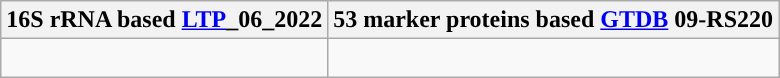<table class="wikitable">
<tr>
<th colspan=1>16S rRNA based <a href='#'>LTP</a>_06_2022</th>
<th colspan=1>53 marker proteins based <a href='#'>GTDB</a> 09-RS220</th>
</tr>
<tr>
<td style="vertical-align:top"><br></td>
<td><br></td>
</tr>
</table>
